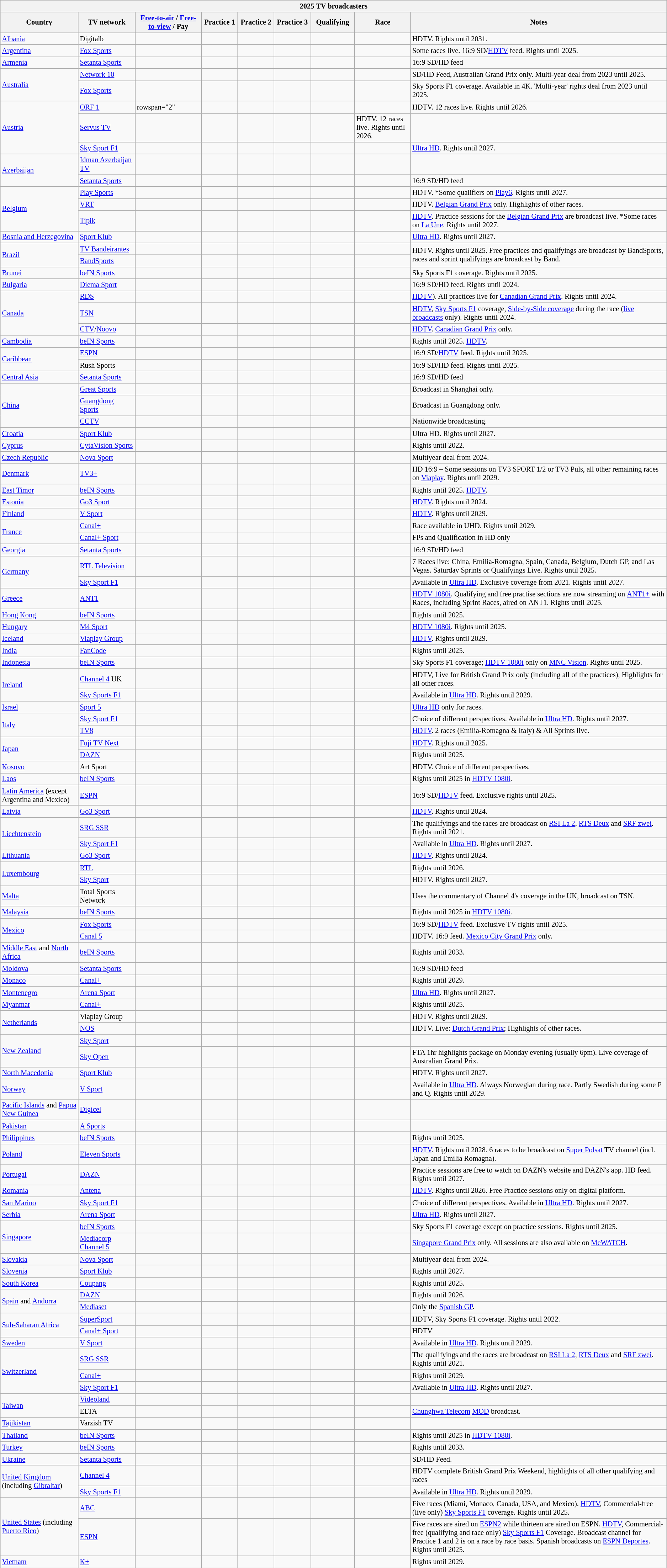<table class="wikitable mw-collapsible centre" style="font-size: 85%;">
<tr>
<th colspan="9" style="width:10000px">2025 TV broadcasters</th>
</tr>
<tr>
<th>Country</th>
<th>TV network</th>
<th><a href='#'>Free-to-air</a> / <a href='#'>Free-to-view</a> / Pay</th>
<th>Practice 1</th>
<th>Practice 2</th>
<th>Practice 3</th>
<th>Qualifying</th>
<th>Race</th>
<th>Notes</th>
</tr>
<tr>
<td><a href='#'>Albania</a></td>
<td>Digitalb</td>
<td></td>
<td></td>
<td></td>
<td></td>
<td></td>
<td></td>
<td>HDTV. Rights until 2031.</td>
</tr>
<tr>
<td><a href='#'>Argentina</a></td>
<td><a href='#'>Fox Sports</a></td>
<td></td>
<td></td>
<td></td>
<td></td>
<td></td>
<td></td>
<td>Some races live. 16:9 SD/<a href='#'>HDTV</a> feed. Rights until 2025.</td>
</tr>
<tr>
<td><a href='#'>Armenia</a></td>
<td><a href='#'>Setanta Sports</a></td>
<td></td>
<td></td>
<td></td>
<td></td>
<td></td>
<td></td>
<td>16:9 SD/HD feed</td>
</tr>
<tr>
<td rowspan="2"><a href='#'>Australia</a></td>
<td><a href='#'>Network 10</a></td>
<td></td>
<td></td>
<td></td>
<td></td>
<td></td>
<td></td>
<td>SD/HD Feed, Australian Grand Prix only. Multi-year deal from 2023 until 2025.</td>
</tr>
<tr>
<td><a href='#'>Fox Sports</a></td>
<td></td>
<td></td>
<td></td>
<td></td>
<td></td>
<td></td>
<td>Sky Sports F1 coverage. Available in 4K. 'Multi-year' rights deal from 2023 until 2025.</td>
</tr>
<tr>
<td rowspan="3"><a href='#'>Austria</a></td>
<td><a href='#'>ORF 1</a></td>
<td>rowspan="2" </td>
<td></td>
<td></td>
<td></td>
<td></td>
<td></td>
<td>HDTV. 12 races live. Rights until 2026.</td>
</tr>
<tr>
<td><a href='#'>Servus TV</a></td>
<td></td>
<td></td>
<td></td>
<td></td>
<td></td>
<td>HDTV. 12 races live. Rights until 2026.</td>
</tr>
<tr>
<td><a href='#'>Sky Sport F1</a></td>
<td></td>
<td></td>
<td></td>
<td></td>
<td></td>
<td></td>
<td><a href='#'>Ultra HD</a>. Rights until 2027.</td>
</tr>
<tr>
<td rowspan="2"><a href='#'>Azerbaijan</a></td>
<td><a href='#'>Idman Azerbaijan TV</a></td>
<td></td>
<td></td>
<td></td>
<td></td>
<td></td>
<td></td>
<td></td>
</tr>
<tr>
<td><a href='#'>Setanta Sports</a></td>
<td></td>
<td></td>
<td></td>
<td></td>
<td></td>
<td></td>
<td>16:9 SD/HD feed</td>
</tr>
<tr>
<td rowspan="3"><a href='#'>Belgium</a></td>
<td><a href='#'>Play Sports</a></td>
<td></td>
<td></td>
<td></td>
<td></td>
<td></td>
<td></td>
<td>HDTV. *Some qualifiers on <a href='#'>Play6</a>. Rights until 2027.</td>
</tr>
<tr>
<td><a href='#'>VRT</a></td>
<td></td>
<td></td>
<td></td>
<td></td>
<td></td>
<td></td>
<td>HDTV. <a href='#'>Belgian Grand Prix</a> only. Highlights of other races.</td>
</tr>
<tr>
<td><a href='#'>Tipik</a></td>
<td></td>
<td></td>
<td></td>
<td></td>
<td></td>
<td></td>
<td><a href='#'>HDTV</a>. Practice sessions for the <a href='#'>Belgian Grand Prix</a> are broadcast live. *Some races on <a href='#'>La Une</a>. Rights until 2027.</td>
</tr>
<tr>
<td><a href='#'>Bosnia and Herzegovina</a></td>
<td><a href='#'>Sport Klub</a></td>
<td></td>
<td></td>
<td></td>
<td></td>
<td></td>
<td></td>
<td><a href='#'>Ultra HD</a>. Rights until 2027.</td>
</tr>
<tr>
<td rowspan=2><a href='#'>Brazil</a></td>
<td><a href='#'>TV Bandeirantes</a></td>
<td></td>
<td></td>
<td></td>
<td></td>
<td></td>
<td></td>
<td rowspan=2>HDTV. Rights until 2025. Free practices and qualifyings are broadcast by BandSports, races and sprint qualifyings are broadcast by Band.</td>
</tr>
<tr ⁸>
<td><a href='#'>BandSports</a></td>
<td></td>
<td></td>
<td></td>
<td></td>
<td></td>
<td></td>
</tr>
<tr>
<td><a href='#'>Brunei</a></td>
<td><a href='#'>beIN Sports</a></td>
<td></td>
<td></td>
<td></td>
<td></td>
<td></td>
<td></td>
<td>Sky Sports F1 coverage. Rights until 2025.</td>
</tr>
<tr>
<td><a href='#'>Bulgaria</a></td>
<td><a href='#'>Diema Sport</a></td>
<td></td>
<td></td>
<td></td>
<td></td>
<td></td>
<td></td>
<td>16:9 SD/HD feed. Rights until 2024.</td>
</tr>
<tr>
<td rowspan="3"><a href='#'>Canada</a></td>
<td><a href='#'>RDS</a></td>
<td></td>
<td></td>
<td></td>
<td></td>
<td></td>
<td></td>
<td><a href='#'>HDTV</a>). All practices live for <a href='#'>Canadian Grand Prix</a>. Rights until 2024.</td>
</tr>
<tr>
<td><a href='#'>TSN</a></td>
<td></td>
<td></td>
<td></td>
<td></td>
<td></td>
<td></td>
<td><a href='#'>HDTV</a>, <a href='#'>Sky Sports F1</a> coverage, <a href='#'>Side-by-Side coverage</a> during the race (<a href='#'>live broadcasts</a> only). Rights until 2024.</td>
</tr>
<tr>
<td><a href='#'>CTV</a>/<a href='#'>Noovo</a></td>
<td></td>
<td></td>
<td></td>
<td></td>
<td></td>
<td></td>
<td><a href='#'>HDTV</a>. <a href='#'>Canadian Grand Prix</a> only.</td>
</tr>
<tr>
<td><a href='#'>Cambodia</a></td>
<td><a href='#'>beIN Sports</a></td>
<td></td>
<td></td>
<td></td>
<td></td>
<td></td>
<td></td>
<td>Rights until 2025. <a href='#'>HDTV</a>.</td>
</tr>
<tr>
<td rowspan="2"><a href='#'>Caribbean</a></td>
<td><a href='#'>ESPN</a></td>
<td></td>
<td></td>
<td></td>
<td></td>
<td></td>
<td></td>
<td>16:9 SD/<a href='#'>HDTV</a> feed. Rights until 2025.</td>
</tr>
<tr>
<td>Rush Sports</td>
<td></td>
<td></td>
<td></td>
<td></td>
<td></td>
<td></td>
<td>16:9 SD/HD feed. Rights until 2025.</td>
</tr>
<tr>
<td><a href='#'>Central Asia</a></td>
<td><a href='#'>Setanta Sports</a></td>
<td></td>
<td></td>
<td></td>
<td></td>
<td></td>
<td></td>
<td>16:9 SD/HD feed</td>
</tr>
<tr>
<td rowspan="3"><a href='#'>China</a></td>
<td><a href='#'>Great Sports</a></td>
<td></td>
<td></td>
<td></td>
<td></td>
<td></td>
<td></td>
<td>Broadcast in Shanghai only.</td>
</tr>
<tr>
<td><a href='#'>Guangdong Sports</a></td>
<td></td>
<td></td>
<td></td>
<td></td>
<td></td>
<td></td>
<td>Broadcast in Guangdong only.</td>
</tr>
<tr>
<td><a href='#'>CCTV</a></td>
<td></td>
<td></td>
<td></td>
<td></td>
<td></td>
<td></td>
<td>Nationwide broadcasting.</td>
</tr>
<tr>
<td><a href='#'>Croatia</a></td>
<td><a href='#'>Sport Klub</a></td>
<td></td>
<td></td>
<td></td>
<td></td>
<td></td>
<td></td>
<td>Ultra HD. Rights until 2027.</td>
</tr>
<tr>
<td><a href='#'>Cyprus</a></td>
<td><a href='#'>CytaVision Sports</a></td>
<td></td>
<td></td>
<td></td>
<td></td>
<td></td>
<td></td>
<td>Rights until 2022.</td>
</tr>
<tr>
<td><a href='#'>Czech Republic</a></td>
<td><a href='#'>Nova Sport</a></td>
<td></td>
<td></td>
<td></td>
<td></td>
<td></td>
<td></td>
<td>Multiyear deal from 2024.</td>
</tr>
<tr>
<td><a href='#'>Denmark</a></td>
<td><a href='#'>TV3+</a></td>
<td></td>
<td></td>
<td></td>
<td></td>
<td></td>
<td></td>
<td>HD 16:9 – Some sessions on TV3 SPORT 1/2 or TV3 Puls, all other remaining races on <a href='#'>Viaplay</a>. Rights until 2029.</td>
</tr>
<tr>
<td><a href='#'>East Timor</a></td>
<td><a href='#'>beIN Sports</a></td>
<td></td>
<td></td>
<td></td>
<td></td>
<td></td>
<td></td>
<td>Rights until 2025. <a href='#'>HDTV</a>.</td>
</tr>
<tr>
<td><a href='#'>Estonia</a></td>
<td><a href='#'>Go3 Sport</a></td>
<td></td>
<td></td>
<td></td>
<td></td>
<td></td>
<td></td>
<td><a href='#'>HDTV</a>. Rights until 2024.</td>
</tr>
<tr>
<td><a href='#'>Finland</a></td>
<td><a href='#'>V Sport</a></td>
<td></td>
<td></td>
<td></td>
<td></td>
<td></td>
<td></td>
<td><a href='#'>HDTV</a>. Rights until 2029.</td>
</tr>
<tr>
<td rowspan="2"><a href='#'>France</a></td>
<td><a href='#'>Canal+</a></td>
<td></td>
<td></td>
<td></td>
<td></td>
<td></td>
<td></td>
<td>Race available in UHD. Rights until 2029.</td>
</tr>
<tr>
<td><a href='#'>Canal+ Sport</a></td>
<td></td>
<td></td>
<td></td>
<td></td>
<td></td>
<td></td>
<td>FPs and Qualification in HD only</td>
</tr>
<tr>
<td><a href='#'>Georgia</a></td>
<td><a href='#'>Setanta Sports</a></td>
<td></td>
<td></td>
<td></td>
<td></td>
<td></td>
<td></td>
<td>16:9 SD/HD feed</td>
</tr>
<tr>
<td rowspan="2"><a href='#'>Germany</a></td>
<td><a href='#'>RTL Television</a></td>
<td></td>
<td></td>
<td></td>
<td></td>
<td></td>
<td></td>
<td>7 Races live: China, Emilia-Romagna, Spain, Canada, Belgium, Dutch GP, and Las Vegas. Saturday Sprints or Qualifyings Live. Rights until 2025.</td>
</tr>
<tr>
<td><a href='#'>Sky Sport F1</a></td>
<td></td>
<td></td>
<td></td>
<td></td>
<td></td>
<td></td>
<td>Available in <a href='#'>Ultra HD</a>. Exclusive coverage from 2021. Rights until 2027.</td>
</tr>
<tr>
<td><a href='#'>Greece</a></td>
<td><a href='#'>ANT1</a></td>
<td></td>
<td></td>
<td></td>
<td></td>
<td></td>
<td></td>
<td><a href='#'>HDTV 1080i</a>. Qualifying and free practise sections are now streaming on <a href='#'>ΑΝΤ1+</a> with Races, including Sprint Races, aired on ΑΝΤ1. Rights until 2025.</td>
</tr>
<tr>
<td><a href='#'>Hong Kong</a></td>
<td><a href='#'>beIN Sports</a></td>
<td></td>
<td></td>
<td></td>
<td></td>
<td></td>
<td></td>
<td>Rights until 2025.</td>
</tr>
<tr>
<td><a href='#'>Hungary</a></td>
<td><a href='#'>M4 Sport</a></td>
<td></td>
<td></td>
<td></td>
<td></td>
<td></td>
<td></td>
<td><a href='#'>HDTV 1080i</a>. Rights until 2025.</td>
</tr>
<tr>
<td><a href='#'>Iceland</a></td>
<td><a href='#'>Viaplay Group</a></td>
<td></td>
<td></td>
<td></td>
<td></td>
<td></td>
<td></td>
<td><a href='#'>HDTV</a>. Rights until 2029.</td>
</tr>
<tr>
<td><a href='#'>India</a></td>
<td><a href='#'>FanCode</a></td>
<td></td>
<td></td>
<td></td>
<td></td>
<td></td>
<td></td>
<td>Rights until 2025.</td>
</tr>
<tr>
<td><a href='#'>Indonesia</a></td>
<td><a href='#'>beIN Sports</a></td>
<td></td>
<td></td>
<td></td>
<td></td>
<td></td>
<td></td>
<td>Sky Sports F1 coverage; <a href='#'>HDTV 1080i</a> only on <a href='#'>MNC Vision</a>. Rights until 2025.</td>
</tr>
<tr>
<td rowspan="2"><a href='#'>Ireland</a></td>
<td><a href='#'>Channel 4</a> UK</td>
<td></td>
<td></td>
<td></td>
<td></td>
<td></td>
<td></td>
<td>HDTV, Live for British Grand Prix only (including all of the practices), Highlights for all other races.</td>
</tr>
<tr>
<td><a href='#'>Sky Sports F1</a></td>
<td></td>
<td></td>
<td></td>
<td></td>
<td></td>
<td></td>
<td>Available in <a href='#'>Ultra HD</a>. Rights until 2029.</td>
</tr>
<tr>
<td><a href='#'>Israel</a></td>
<td><a href='#'>Sport 5</a></td>
<td></td>
<td></td>
<td></td>
<td></td>
<td></td>
<td></td>
<td><a href='#'>Ultra HD</a> only for races.</td>
</tr>
<tr>
<td rowspan="2"><a href='#'>Italy</a></td>
<td><a href='#'>Sky Sport F1</a></td>
<td></td>
<td></td>
<td></td>
<td></td>
<td></td>
<td></td>
<td>Choice of different perspectives. Available in <a href='#'>Ultra HD</a>. Rights until 2027.</td>
</tr>
<tr>
<td><a href='#'>TV8</a></td>
<td></td>
<td></td>
<td></td>
<td></td>
<td></td>
<td></td>
<td><a href='#'>HDTV</a>. 2 races (Emilia-Romagna & Italy) & All Sprints live.</td>
</tr>
<tr>
<td rowspan="2"><a href='#'>Japan</a></td>
<td><a href='#'>Fuji TV Next</a></td>
<td></td>
<td></td>
<td></td>
<td></td>
<td></td>
<td></td>
<td><a href='#'>HDTV</a>. Rights until 2025.</td>
</tr>
<tr>
<td><a href='#'>DAZN</a></td>
<td></td>
<td></td>
<td></td>
<td></td>
<td></td>
<td></td>
<td>Rights until 2025.</td>
</tr>
<tr>
<td><a href='#'>Kosovo</a></td>
<td>Art Sport</td>
<td></td>
<td></td>
<td></td>
<td></td>
<td></td>
<td></td>
<td>HDTV. Choice of different perspectives.</td>
</tr>
<tr>
<td><a href='#'>Laos</a></td>
<td><a href='#'>beIN Sports</a></td>
<td></td>
<td></td>
<td></td>
<td></td>
<td></td>
<td></td>
<td>Rights until 2025 in <a href='#'>HDTV 1080i</a>.</td>
</tr>
<tr>
<td><a href='#'>Latin America</a> (except Argentina and Mexico)</td>
<td><a href='#'>ESPN</a></td>
<td></td>
<td></td>
<td></td>
<td></td>
<td></td>
<td></td>
<td>16:9 SD/<a href='#'>HDTV</a> feed. Exclusive rights until 2025.</td>
</tr>
<tr>
<td><a href='#'>Latvia</a></td>
<td><a href='#'>Go3 Sport</a></td>
<td></td>
<td></td>
<td></td>
<td></td>
<td></td>
<td></td>
<td><a href='#'>HDTV</a>. Rights until 2024.</td>
</tr>
<tr>
<td rowspan="2"><a href='#'>Liechtenstein</a></td>
<td><a href='#'>SRG SSR</a></td>
<td></td>
<td></td>
<td></td>
<td></td>
<td></td>
<td></td>
<td>The qualifyings and the races are broadcast on <a href='#'>RSI La 2</a>, <a href='#'>RTS Deux</a> and <a href='#'>SRF zwei</a>. Rights until 2021.</td>
</tr>
<tr>
<td><a href='#'>Sky Sport F1</a></td>
<td></td>
<td></td>
<td></td>
<td></td>
<td></td>
<td></td>
<td>Available in <a href='#'>Ultra HD</a>. Rights until 2027.</td>
</tr>
<tr>
<td><a href='#'>Lithuania</a></td>
<td><a href='#'>Go3 Sport</a></td>
<td></td>
<td></td>
<td></td>
<td></td>
<td></td>
<td></td>
<td><a href='#'>HDTV</a>. Rights until 2024.</td>
</tr>
<tr>
<td rowspan="2"><a href='#'>Luxembourg</a></td>
<td><a href='#'>RTL</a></td>
<td></td>
<td></td>
<td></td>
<td></td>
<td></td>
<td></td>
<td>Rights until 2026.</td>
</tr>
<tr>
<td><a href='#'>Sky Sport</a></td>
<td></td>
<td></td>
<td></td>
<td></td>
<td></td>
<td></td>
<td>HDTV. Rights until 2027.</td>
</tr>
<tr>
<td><a href='#'>Malta</a></td>
<td>Total Sports Network</td>
<td></td>
<td></td>
<td></td>
<td></td>
<td></td>
<td></td>
<td>Uses the commentary of Channel 4's coverage in the UK, broadcast on TSN.</td>
</tr>
<tr>
<td><a href='#'>Malaysia</a></td>
<td><a href='#'>beIN Sports</a></td>
<td></td>
<td></td>
<td></td>
<td></td>
<td></td>
<td></td>
<td>Rights until 2025 in <a href='#'>HDTV 1080i</a>.</td>
</tr>
<tr>
<td rowspan="2"><a href='#'>Mexico</a></td>
<td><a href='#'>Fox Sports</a></td>
<td></td>
<td></td>
<td></td>
<td></td>
<td></td>
<td></td>
<td>16:9 SD/<a href='#'>HDTV</a> feed. Exclusive TV rights until 2025.</td>
</tr>
<tr>
<td><a href='#'>Canal 5</a></td>
<td></td>
<td></td>
<td></td>
<td></td>
<td></td>
<td></td>
<td>HDTV. 16:9 feed. <a href='#'>Mexico City Grand Prix</a> only.</td>
</tr>
<tr>
<td><a href='#'>Middle East</a> and <a href='#'>North Africa</a></td>
<td><a href='#'>beIN Sports</a></td>
<td></td>
<td></td>
<td></td>
<td></td>
<td></td>
<td></td>
<td>Rights until 2033.</td>
</tr>
<tr>
<td><a href='#'>Moldova</a></td>
<td><a href='#'>Setanta Sports</a></td>
<td></td>
<td></td>
<td></td>
<td></td>
<td></td>
<td></td>
<td>16:9 SD/HD feed</td>
</tr>
<tr>
<td><a href='#'>Monaco</a></td>
<td><a href='#'>Canal+</a></td>
<td></td>
<td></td>
<td></td>
<td></td>
<td></td>
<td></td>
<td>Rights until 2029.</td>
</tr>
<tr>
<td><a href='#'>Montenegro</a></td>
<td><a href='#'>Arena Sport</a></td>
<td></td>
<td></td>
<td></td>
<td></td>
<td></td>
<td></td>
<td><a href='#'>Ultra HD</a>. Rights until 2027.</td>
</tr>
<tr>
<td><a href='#'>Myanmar</a></td>
<td><a href='#'>Canal+</a></td>
<td></td>
<td></td>
<td></td>
<td></td>
<td></td>
<td></td>
<td>Rights until 2025.</td>
</tr>
<tr>
<td rowspan="2"><a href='#'>Netherlands</a></td>
<td>Viaplay Group</td>
<td></td>
<td></td>
<td></td>
<td></td>
<td></td>
<td></td>
<td>HDTV. Rights until 2029.</td>
</tr>
<tr>
<td><a href='#'>NOS</a></td>
<td></td>
<td></td>
<td></td>
<td></td>
<td></td>
<td></td>
<td>HDTV. Live: <a href='#'>Dutch Grand Prix</a>; Highlights of other races.</td>
</tr>
<tr>
<td rowspan="2"><a href='#'>New Zealand</a></td>
<td><a href='#'>Sky Sport</a></td>
<td></td>
<td></td>
<td></td>
<td></td>
<td></td>
<td></td>
<td></td>
</tr>
<tr>
<td><a href='#'>Sky Open</a></td>
<td></td>
<td></td>
<td></td>
<td></td>
<td></td>
<td></td>
<td>FTA 1hr highlights package on Monday evening (usually 6pm). Live coverage of Australian Grand Prix.</td>
</tr>
<tr>
<td><a href='#'>North Macedonia</a></td>
<td><a href='#'>Sport Klub</a></td>
<td></td>
<td></td>
<td></td>
<td></td>
<td></td>
<td></td>
<td>HDTV. Rights until 2027.</td>
</tr>
<tr>
<td><a href='#'>Norway</a></td>
<td><a href='#'>V Sport</a></td>
<td></td>
<td></td>
<td></td>
<td></td>
<td></td>
<td></td>
<td>Available in <a href='#'>Ultra HD</a>. Always Norwegian during race. Partly Swedish during some P and Q. Rights until 2029.</td>
</tr>
<tr>
<td><a href='#'>Pacific Islands</a> and <a href='#'>Papua New Guinea</a></td>
<td><a href='#'>Digicel</a></td>
<td></td>
<td></td>
<td></td>
<td></td>
<td></td>
<td></td>
<td></td>
</tr>
<tr>
<td><a href='#'>Pakistan</a></td>
<td><a href='#'>A Sports</a></td>
<td></td>
<td></td>
<td></td>
<td></td>
<td></td>
<td></td>
<td></td>
</tr>
<tr>
<td><a href='#'>Philippines</a></td>
<td><a href='#'>beIN Sports</a></td>
<td></td>
<td></td>
<td></td>
<td></td>
<td></td>
<td></td>
<td>Rights until 2025.</td>
</tr>
<tr>
<td><a href='#'>Poland</a></td>
<td><a href='#'>Eleven Sports</a></td>
<td></td>
<td></td>
<td></td>
<td></td>
<td></td>
<td></td>
<td><a href='#'>HDTV</a>. Rights until 2028. 6 races to be broadcast on <a href='#'>Super Polsat</a> TV channel (incl. Japan and Emilia Romagna).</td>
</tr>
<tr>
<td><a href='#'>Portugal</a></td>
<td><a href='#'>DAZN</a></td>
<td></td>
<td></td>
<td></td>
<td></td>
<td></td>
<td></td>
<td>Practice sessions are free to watch on DAZN's website and DAZN's app. HD feed. Rights until 2027.</td>
</tr>
<tr>
<td><a href='#'>Romania</a></td>
<td><a href='#'>Antena</a></td>
<td></td>
<td></td>
<td></td>
<td></td>
<td></td>
<td></td>
<td><a href='#'>HDTV</a>. Rights until 2026. Free Practice sessions only on digital platform.</td>
</tr>
<tr>
<td><a href='#'>San Marino</a></td>
<td><a href='#'>Sky Sport F1</a></td>
<td></td>
<td></td>
<td></td>
<td></td>
<td></td>
<td></td>
<td>Choice of different perspectives. Available in <a href='#'>Ultra HD</a>. Rights until 2027.</td>
</tr>
<tr>
<td><a href='#'>Serbia</a></td>
<td><a href='#'>Arena Sport</a></td>
<td></td>
<td></td>
<td></td>
<td></td>
<td></td>
<td></td>
<td><a href='#'>Ultra HD</a>. Rights until 2027.</td>
</tr>
<tr>
<td rowspan="2"><a href='#'>Singapore</a></td>
<td><a href='#'>beIN Sports</a></td>
<td></td>
<td></td>
<td></td>
<td></td>
<td></td>
<td></td>
<td>Sky Sports F1 coverage except on practice sessions. Rights until 2025.</td>
</tr>
<tr>
<td><a href='#'>Mediacorp Channel 5</a></td>
<td></td>
<td></td>
<td></td>
<td></td>
<td></td>
<td></td>
<td><a href='#'>Singapore Grand Prix</a> only. All sessions are also available on <a href='#'>MeWATCH</a>.</td>
</tr>
<tr>
<td><a href='#'>Slovakia</a></td>
<td><a href='#'>Nova Sport</a></td>
<td></td>
<td></td>
<td></td>
<td></td>
<td></td>
<td></td>
<td>Multiyear deal from 2024.</td>
</tr>
<tr>
<td><a href='#'>Slovenia</a></td>
<td><a href='#'>Sport Klub</a></td>
<td></td>
<td></td>
<td></td>
<td></td>
<td></td>
<td></td>
<td>Rights until 2027.</td>
</tr>
<tr>
<td><a href='#'>South Korea</a></td>
<td><a href='#'>Coupang</a></td>
<td></td>
<td></td>
<td></td>
<td></td>
<td></td>
<td></td>
<td>Rights until 2025.</td>
</tr>
<tr>
<td rowspan="2"><a href='#'>Spain</a> and <a href='#'>Andorra</a></td>
<td><a href='#'>DAZN</a></td>
<td></td>
<td></td>
<td></td>
<td></td>
<td></td>
<td></td>
<td>Rights until 2026.</td>
</tr>
<tr>
<td><a href='#'>Mediaset</a></td>
<td></td>
<td></td>
<td></td>
<td></td>
<td></td>
<td></td>
<td>Only the <a href='#'>Spanish GP</a>.</td>
</tr>
<tr>
<td rowspan="2"><a href='#'>Sub-Saharan Africa</a></td>
<td><a href='#'>SuperSport</a></td>
<td></td>
<td></td>
<td></td>
<td></td>
<td></td>
<td></td>
<td>HDTV, Sky Sports F1 coverage. Rights until 2022.</td>
</tr>
<tr>
<td><a href='#'>Canal+ Sport</a></td>
<td></td>
<td></td>
<td></td>
<td></td>
<td></td>
<td></td>
<td>HDTV</td>
</tr>
<tr>
<td><a href='#'>Sweden</a></td>
<td><a href='#'>V Sport</a></td>
<td></td>
<td></td>
<td></td>
<td></td>
<td></td>
<td></td>
<td>Available in <a href='#'>Ultra HD</a>. Rights until 2029.</td>
</tr>
<tr>
<td rowspan="3"><a href='#'>Switzerland</a></td>
<td><a href='#'>SRG SSR</a></td>
<td></td>
<td></td>
<td></td>
<td></td>
<td></td>
<td></td>
<td>The qualifyings and the races are broadcast on <a href='#'>RSI La 2</a>, <a href='#'>RTS Deux</a> and <a href='#'>SRF zwei</a>. Rights until 2021.</td>
</tr>
<tr>
<td><a href='#'>Canal+</a></td>
<td></td>
<td></td>
<td></td>
<td></td>
<td></td>
<td></td>
<td>Rights until 2029.</td>
</tr>
<tr>
<td><a href='#'>Sky Sport F1</a></td>
<td></td>
<td></td>
<td></td>
<td></td>
<td></td>
<td></td>
<td>Available in <a href='#'>Ultra HD</a>. Rights until 2027.</td>
</tr>
<tr>
<td rowspan="2"><a href='#'>Taiwan</a></td>
<td><a href='#'>Videoland</a></td>
<td></td>
<td></td>
<td></td>
<td></td>
<td></td>
<td></td>
<td></td>
</tr>
<tr>
<td>ELTA</td>
<td></td>
<td></td>
<td></td>
<td></td>
<td></td>
<td></td>
<td><a href='#'>Chunghwa Telecom</a> <a href='#'>MOD</a> broadcast.</td>
</tr>
<tr>
<td><a href='#'>Tajikistan</a></td>
<td>Varzish TV</td>
<td></td>
<td></td>
<td></td>
<td></td>
<td></td>
<td></td>
<td></td>
</tr>
<tr>
<td><a href='#'>Thailand</a></td>
<td><a href='#'>beIN Sports</a></td>
<td></td>
<td></td>
<td></td>
<td></td>
<td></td>
<td></td>
<td>Rights until 2025 in <a href='#'>HDTV 1080i</a>.</td>
</tr>
<tr>
<td><a href='#'>Turkey</a></td>
<td><a href='#'>beIN Sports</a></td>
<td></td>
<td></td>
<td></td>
<td></td>
<td></td>
<td></td>
<td>Rights until 2033.</td>
</tr>
<tr>
<td rowspan="1"><a href='#'>Ukraine</a></td>
<td><a href='#'>Setanta Sports</a></td>
<td></td>
<td></td>
<td></td>
<td></td>
<td></td>
<td></td>
<td>SD/HD Feed.</td>
</tr>
<tr>
<td rowspan="2"><a href='#'>United Kingdom</a> (including <a href='#'>Gibraltar</a>)</td>
<td><a href='#'>Channel 4</a></td>
<td></td>
<td></td>
<td></td>
<td></td>
<td></td>
<td></td>
<td>HDTV complete British Grand Prix Weekend, highlights of all other qualifying and races</td>
</tr>
<tr>
<td><a href='#'>Sky Sports F1</a></td>
<td></td>
<td></td>
<td></td>
<td></td>
<td></td>
<td></td>
<td>Available in <a href='#'>Ultra HD</a>. Rights until 2029.</td>
</tr>
<tr>
<td rowspan="2"><a href='#'>United States</a> (including <a href='#'>Puerto Rico</a>)</td>
<td><a href='#'>ABC</a></td>
<td></td>
<td></td>
<td></td>
<td></td>
<td></td>
<td></td>
<td>Five races (Miami, Monaco, Canada, USA, and Mexico). <a href='#'>HDTV</a>, Commercial-free (live only) <a href='#'>Sky Sports F1</a> coverage. Rights until 2025.</td>
</tr>
<tr>
<td><a href='#'>ESPN</a></td>
<td></td>
<td></td>
<td></td>
<td></td>
<td></td>
<td></td>
<td>Five races are aired on <a href='#'>ESPN2</a> while thirteen are aired on ESPN. <a href='#'>HDTV</a>, Commercial-free (qualifying and race only) <a href='#'>Sky Sports F1</a> Coverage. Broadcast channel for Practice 1 and 2 is on a race by race basis. Spanish broadcasts on <a href='#'>ESPN Deportes</a>. Rights until 2025.</td>
</tr>
<tr>
<td><a href='#'>Vietnam</a></td>
<td><a href='#'>K+</a></td>
<td></td>
<td></td>
<td></td>
<td></td>
<td></td>
<td></td>
<td>Rights until 2029.</td>
</tr>
</table>
